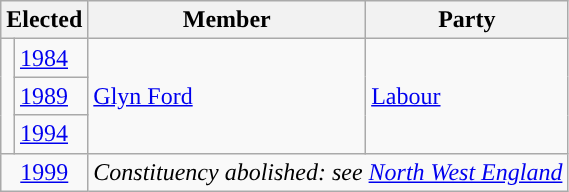<table class="wikitable">
<tr>
<th colspan = "2">Elected</th>
<th>Member</th>
<th>Party</th>
</tr>
<tr>
<td rowspan="3" style="background-color: "></td>
<td><a href='#'>1984</a></td>
<td rowspan = 3><a href='#'>Glyn Ford</a></td>
<td rowspan = 3><a href='#'>Labour</a></td>
</tr>
<tr>
<td><a href='#'>1989</a></td>
</tr>
<tr>
<td><a href='#'>1994</a></td>
</tr>
<tr>
<td colspan="2" align="center"><a href='#'>1999</a></td>
<td colspan="2"><em>Constituency abolished: see <a href='#'>North West England</a></em></td>
</tr>
</table>
